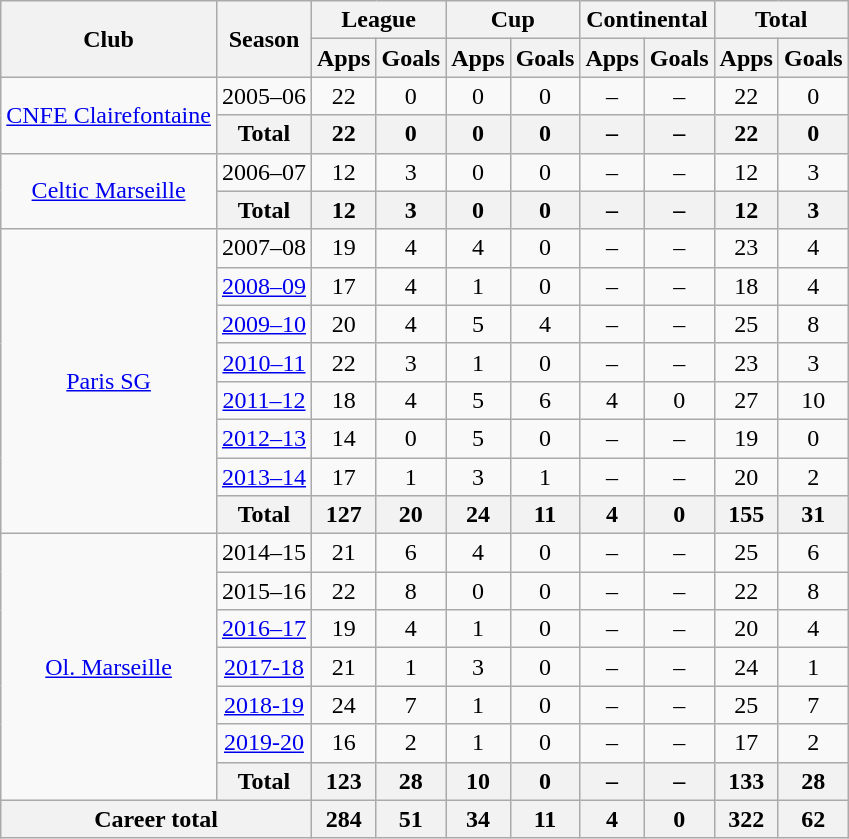<table class="wikitable" style="text-align: center;">
<tr>
<th rowspan="2">Club</th>
<th rowspan="2">Season</th>
<th colspan="2">League</th>
<th colspan="2">Cup</th>
<th colspan="2">Continental</th>
<th colspan="2">Total</th>
</tr>
<tr>
<th>Apps</th>
<th>Goals</th>
<th>Apps</th>
<th>Goals</th>
<th>Apps</th>
<th>Goals</th>
<th>Apps</th>
<th>Goals</th>
</tr>
<tr>
<td rowspan="2" valign="center"><a href='#'>CNFE Clairefontaine</a></td>
<td>2005–06</td>
<td>22</td>
<td>0</td>
<td>0</td>
<td>0</td>
<td>–</td>
<td>–</td>
<td>22</td>
<td>0</td>
</tr>
<tr>
<th>Total</th>
<th>22</th>
<th>0</th>
<th>0</th>
<th>0</th>
<th>–</th>
<th>–</th>
<th>22</th>
<th>0</th>
</tr>
<tr>
<td rowspan="2" valign="center"><a href='#'>Celtic Marseille</a></td>
<td>2006–07</td>
<td>12</td>
<td>3</td>
<td>0</td>
<td>0</td>
<td>–</td>
<td>–</td>
<td>12</td>
<td>3</td>
</tr>
<tr>
<th>Total</th>
<th>12</th>
<th>3</th>
<th>0</th>
<th>0</th>
<th>–</th>
<th>–</th>
<th>12</th>
<th>3</th>
</tr>
<tr>
<td rowspan="8" valign="center"><a href='#'>Paris SG</a></td>
<td>2007–08</td>
<td>19</td>
<td>4</td>
<td>4</td>
<td>0</td>
<td>–</td>
<td>–</td>
<td>23</td>
<td>4</td>
</tr>
<tr>
<td><a href='#'>2008–09</a></td>
<td>17</td>
<td>4</td>
<td>1</td>
<td>0</td>
<td>–</td>
<td>–</td>
<td>18</td>
<td>4</td>
</tr>
<tr>
<td><a href='#'>2009–10</a></td>
<td>20</td>
<td>4</td>
<td>5</td>
<td>4</td>
<td>–</td>
<td>–</td>
<td>25</td>
<td>8</td>
</tr>
<tr>
<td><a href='#'>2010–11</a></td>
<td>22</td>
<td>3</td>
<td>1</td>
<td>0</td>
<td>–</td>
<td>–</td>
<td>23</td>
<td>3</td>
</tr>
<tr>
<td><a href='#'>2011–12</a></td>
<td>18</td>
<td>4</td>
<td>5</td>
<td>6</td>
<td>4</td>
<td>0</td>
<td>27</td>
<td>10</td>
</tr>
<tr>
<td><a href='#'>2012–13</a></td>
<td>14</td>
<td>0</td>
<td>5</td>
<td>0</td>
<td>–</td>
<td>–</td>
<td>19</td>
<td>0</td>
</tr>
<tr>
<td><a href='#'>2013–14</a></td>
<td>17</td>
<td>1</td>
<td>3</td>
<td>1</td>
<td>–</td>
<td>–</td>
<td>20</td>
<td>2</td>
</tr>
<tr>
<th>Total</th>
<th>127</th>
<th>20</th>
<th>24</th>
<th>11</th>
<th>4</th>
<th>0</th>
<th>155</th>
<th>31</th>
</tr>
<tr>
<td rowspan="7" valign="center"><a href='#'>Ol. Marseille</a></td>
<td>2014–15</td>
<td>21</td>
<td>6</td>
<td>4</td>
<td>0</td>
<td>–</td>
<td>–</td>
<td>25</td>
<td>6</td>
</tr>
<tr>
<td>2015–16</td>
<td>22</td>
<td>8</td>
<td>0</td>
<td>0</td>
<td>–</td>
<td>–</td>
<td>22</td>
<td>8</td>
</tr>
<tr>
<td><a href='#'>2016–17</a></td>
<td>19</td>
<td>4</td>
<td>1</td>
<td>0</td>
<td>–</td>
<td>–</td>
<td>20</td>
<td>4</td>
</tr>
<tr>
<td><a href='#'>2017-18</a></td>
<td>21</td>
<td>1</td>
<td>3</td>
<td>0</td>
<td>–</td>
<td>–</td>
<td>24</td>
<td>1</td>
</tr>
<tr>
<td><a href='#'>2018-19</a></td>
<td>24</td>
<td>7</td>
<td>1</td>
<td>0</td>
<td>–</td>
<td>–</td>
<td>25</td>
<td>7</td>
</tr>
<tr>
<td><a href='#'>2019-20</a></td>
<td>16</td>
<td>2</td>
<td>1</td>
<td>0</td>
<td>–</td>
<td>–</td>
<td>17</td>
<td>2</td>
</tr>
<tr>
<th>Total</th>
<th>123</th>
<th>28</th>
<th>10</th>
<th>0</th>
<th>–</th>
<th>–</th>
<th>133</th>
<th>28</th>
</tr>
<tr>
<th colspan="2">Career total</th>
<th>284</th>
<th>51</th>
<th>34</th>
<th>11</th>
<th>4</th>
<th>0</th>
<th>322</th>
<th>62</th>
</tr>
</table>
